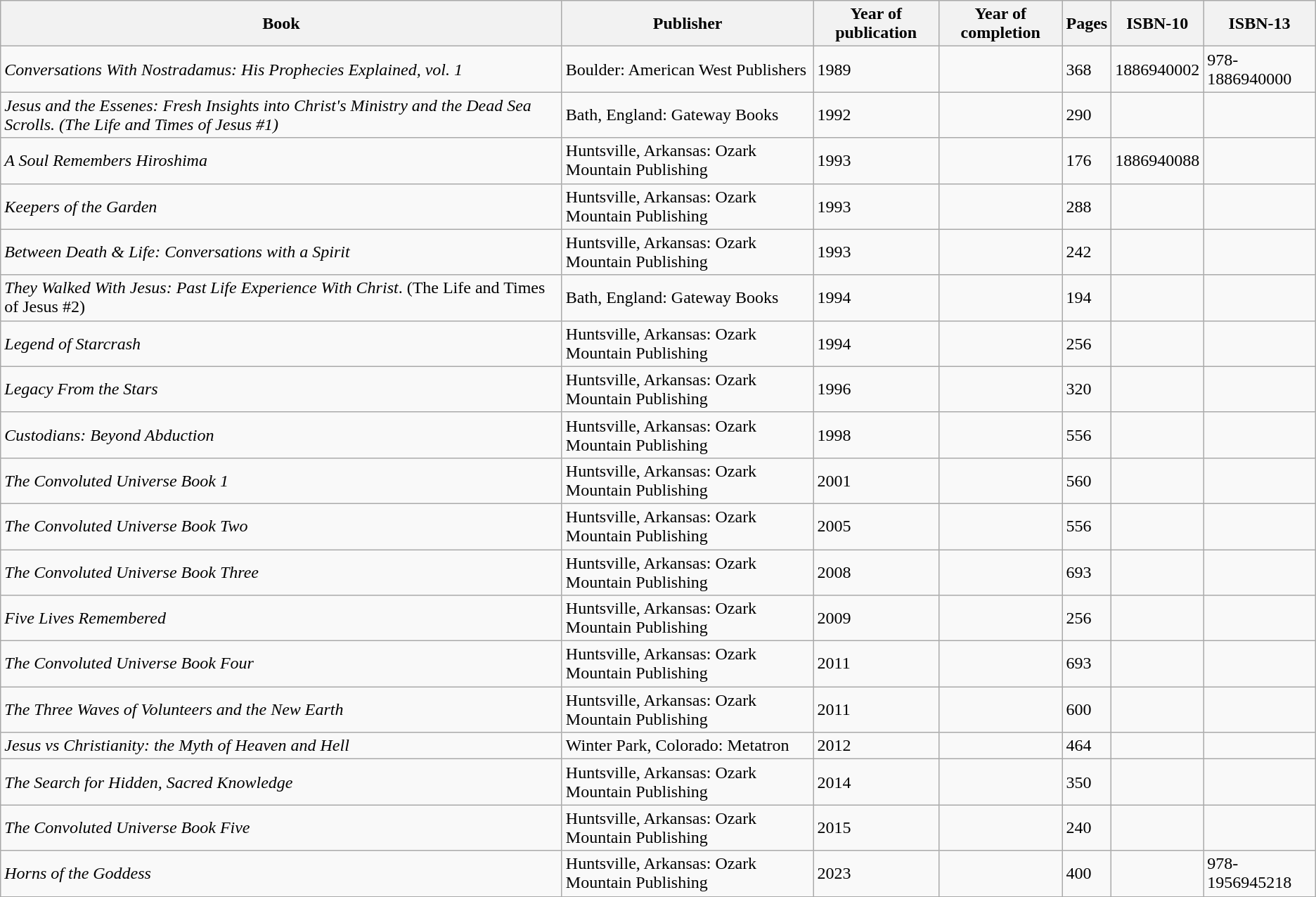<table class="wikitable sortable sticky-header sort-under mw-datatable col2left col6left" >
<tr>
<th>Book</th>
<th>Publisher</th>
<th>Year of publication</th>
<th>Year of completion</th>
<th>Pages</th>
<th>ISBN-10</th>
<th>ISBN-13</th>
</tr>
<tr>
<td><em>Conversations With Nostradamus: His Prophecies Explained, vol. 1</em></td>
<td>Boulder: American West Publishers</td>
<td>1989</td>
<td></td>
<td>368</td>
<td>1886940002</td>
<td>978-1886940000</td>
</tr>
<tr>
<td><em>Jesus and the Essenes: Fresh Insights into Christ's Ministry and the Dead Sea Scrolls. (The Life and Times of Jesus #1)</em></td>
<td>Bath, England: Gateway Books</td>
<td>1992</td>
<td></td>
<td>290</td>
<td></td>
<td></td>
</tr>
<tr>
<td><em>A Soul Remembers Hiroshima</em></td>
<td>Huntsville, Arkansas: Ozark Mountain Publishing</td>
<td>1993</td>
<td></td>
<td>176</td>
<td>1886940088</td>
<td></td>
</tr>
<tr>
<td><em>Keepers of the Garden</em></td>
<td>Huntsville, Arkansas: Ozark Mountain Publishing</td>
<td>1993</td>
<td></td>
<td>288</td>
<td></td>
<td></td>
</tr>
<tr>
<td><em>Between Death & Life: Conversations with a Spirit</em></td>
<td>Huntsville, Arkansas: Ozark Mountain Publishing</td>
<td>1993</td>
<td></td>
<td>242</td>
<td></td>
<td></td>
</tr>
<tr>
<td><em>They Walked With Jesus: Past Life Experience With Christ</em>. (The Life and Times of Jesus #2)</td>
<td>Bath, England: Gateway Books</td>
<td>1994</td>
<td></td>
<td>194</td>
<td></td>
<td></td>
</tr>
<tr>
<td><em>Legend of Starcrash</em></td>
<td>Huntsville, Arkansas: Ozark Mountain Publishing</td>
<td>1994</td>
<td></td>
<td>256</td>
<td></td>
<td></td>
</tr>
<tr>
<td><em>Legacy From the Stars</em></td>
<td>Huntsville, Arkansas: Ozark Mountain Publishing</td>
<td>1996</td>
<td></td>
<td>320</td>
<td></td>
<td></td>
</tr>
<tr>
<td><em>Custodians: Beyond Abduction</em></td>
<td>Huntsville, Arkansas: Ozark Mountain Publishing</td>
<td>1998</td>
<td></td>
<td>556</td>
<td></td>
<td></td>
</tr>
<tr>
<td><em>The Convoluted Universe Book 1</em></td>
<td>Huntsville, Arkansas: Ozark Mountain Publishing</td>
<td>2001</td>
<td></td>
<td>560</td>
<td></td>
<td></td>
</tr>
<tr>
<td><em>The Convoluted Universe Book Two</em></td>
<td>Huntsville, Arkansas: Ozark Mountain Publishing</td>
<td>2005</td>
<td></td>
<td>556</td>
<td></td>
<td></td>
</tr>
<tr>
<td><em>The Convoluted Universe Book Three</em></td>
<td>Huntsville, Arkansas: Ozark Mountain Publishing</td>
<td>2008</td>
<td></td>
<td>693</td>
<td></td>
<td></td>
</tr>
<tr>
<td><em>Five Lives Remembered</em></td>
<td>Huntsville, Arkansas: Ozark Mountain Publishing</td>
<td>2009</td>
<td></td>
<td>256</td>
<td></td>
<td></td>
</tr>
<tr>
<td><em>The Convoluted Universe Book Four</em></td>
<td>Huntsville, Arkansas: Ozark Mountain Publishing</td>
<td>2011</td>
<td></td>
<td>693</td>
<td></td>
<td></td>
</tr>
<tr>
<td><em>The Three Waves of Volunteers and the New Earth</em></td>
<td>Huntsville, Arkansas: Ozark Mountain Publishing</td>
<td>2011</td>
<td></td>
<td>600</td>
<td></td>
<td></td>
</tr>
<tr>
<td><em>Jesus vs Christianity: the Myth of Heaven and Hell</em></td>
<td>Winter Park, Colorado: Metatron</td>
<td>2012</td>
<td></td>
<td>464</td>
<td></td>
<td></td>
</tr>
<tr>
<td><em>The Search for Hidden, Sacred Knowledge</em></td>
<td>Huntsville, Arkansas: Ozark Mountain Publishing</td>
<td>2014</td>
<td></td>
<td>350</td>
<td></td>
<td></td>
</tr>
<tr>
<td><em>The Convoluted Universe Book Five</em></td>
<td>Huntsville, Arkansas: Ozark Mountain Publishing</td>
<td>2015</td>
<td></td>
<td>240</td>
<td></td>
<td></td>
</tr>
<tr>
<td><em>Horns of the Goddess</em></td>
<td>Huntsville, Arkansas: Ozark Mountain Publishing</td>
<td>2023</td>
<td></td>
<td>400</td>
<td></td>
<td>978-1956945218</td>
</tr>
<tr>
</tr>
</table>
